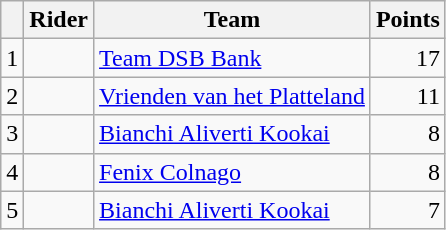<table class="wikitable">
<tr>
<th></th>
<th>Rider</th>
<th>Team</th>
<th>Points</th>
</tr>
<tr>
<td>1</td>
<td></td>
<td><a href='#'>Team DSB Bank</a></td>
<td align="right">17</td>
</tr>
<tr>
<td>2</td>
<td></td>
<td><a href='#'>Vrienden van het Platteland</a></td>
<td align="right">11</td>
</tr>
<tr>
<td>3</td>
<td></td>
<td><a href='#'>Bianchi Aliverti Kookai</a></td>
<td align="right">8</td>
</tr>
<tr>
<td>4</td>
<td></td>
<td><a href='#'>Fenix Colnago</a></td>
<td align="right">8</td>
</tr>
<tr>
<td>5</td>
<td></td>
<td><a href='#'>Bianchi Aliverti Kookai</a></td>
<td align="right">7</td>
</tr>
</table>
